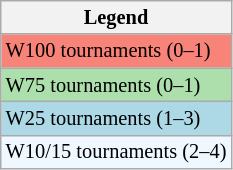<table class=wikitable style="font-size:85%">
<tr>
<th>Legend</th>
</tr>
<tr style="background:#f88379;">
<td>W100 tournaments (0–1)</td>
</tr>
<tr style="background:#addfad;">
<td>W75 tournaments (0–1)</td>
</tr>
<tr style="background:lightblue;">
<td>W25 tournaments (1–3)</td>
</tr>
<tr style="background:#f0f8ff;">
<td>W10/15 tournaments (2–4)</td>
</tr>
</table>
